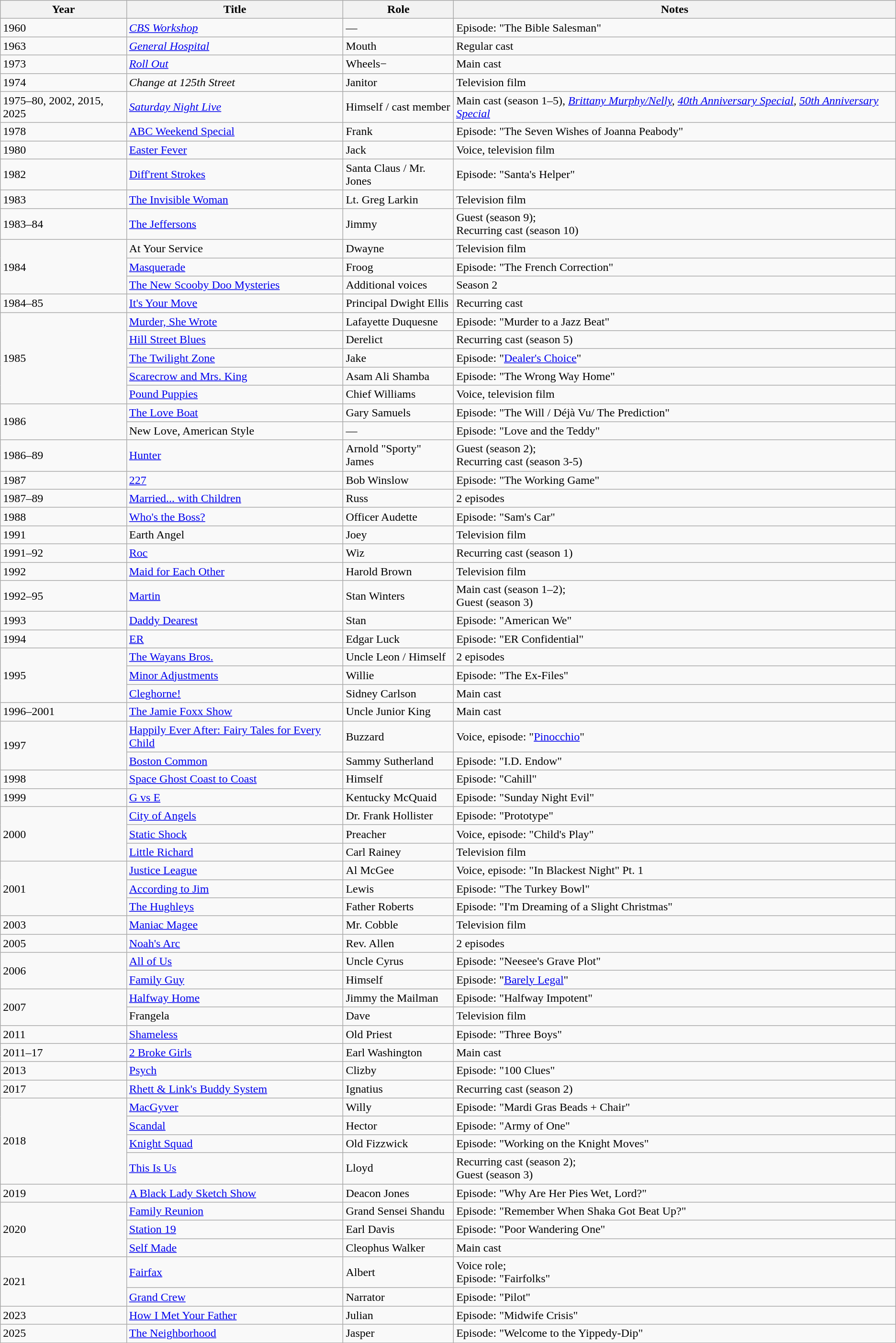<table class="wikitable sortable">
<tr>
<th>Year</th>
<th>Title</th>
<th>Role</th>
<th>Notes</th>
</tr>
<tr>
<td>1960</td>
<td><em><a href='#'>CBS Workshop</a></em></td>
<td>—</td>
<td>Episode: "The Bible Salesman"</td>
</tr>
<tr>
<td>1963</td>
<td><em><a href='#'>General Hospital</a></em></td>
<td>Mouth</td>
<td>Regular cast</td>
</tr>
<tr>
<td>1973</td>
<td><em><a href='#'>Roll Out</a></em></td>
<td>Wheels−</td>
<td>Main cast</td>
</tr>
<tr>
<td>1974</td>
<td><em>Change at 125th Street</em></td>
<td>Janitor</td>
<td>Television film</td>
</tr>
<tr>
<td>1975–80, 2002, 2015, 2025</td>
<td><em><a href='#'>Saturday Night Live</a></em></td>
<td>Himself / cast member</td>
<td>Main cast (season 1–5), <em><a href='#'>Brittany Murphy/Nelly</a>, <a href='#'>40th Anniversary Special</a>, <a href='#'>50th Anniversary Special</a></td>
</tr>
<tr>
<td>1978</td>
<td></em><a href='#'>ABC Weekend Special</a><em></td>
<td>Frank</td>
<td>Episode: "The Seven Wishes of Joanna Peabody"</td>
</tr>
<tr>
<td>1980</td>
<td></em><a href='#'>Easter Fever</a><em></td>
<td>Jack</td>
<td>Voice, television film</td>
</tr>
<tr>
<td>1982</td>
<td></em><a href='#'>Diff'rent Strokes</a><em></td>
<td>Santa Claus / Mr. Jones</td>
<td>Episode: "Santa's Helper"</td>
</tr>
<tr>
<td>1983</td>
<td></em><a href='#'>The Invisible Woman</a><em></td>
<td>Lt. Greg Larkin</td>
<td>Television film</td>
</tr>
<tr>
<td>1983–84</td>
<td></em><a href='#'>The Jeffersons</a><em></td>
<td>Jimmy</td>
<td>Guest (season 9);<br>Recurring cast (season  10)</td>
</tr>
<tr>
<td rowspan=3>1984</td>
<td></em>At Your Service<em></td>
<td>Dwayne</td>
<td>Television film</td>
</tr>
<tr>
<td></em><a href='#'>Masquerade</a><em></td>
<td>Froog</td>
<td>Episode: "The French Correction"</td>
</tr>
<tr>
<td></em><a href='#'>The New Scooby Doo Mysteries</a><em></td>
<td>Additional voices</td>
<td>Season 2</td>
</tr>
<tr>
<td>1984–85</td>
<td></em><a href='#'>It's Your Move</a><em></td>
<td>Principal Dwight Ellis</td>
<td>Recurring cast</td>
</tr>
<tr>
<td rowspan=5>1985</td>
<td></em><a href='#'>Murder, She Wrote</a><em></td>
<td>Lafayette Duquesne</td>
<td>Episode: "Murder to a Jazz Beat"</td>
</tr>
<tr>
<td></em><a href='#'>Hill Street Blues</a><em></td>
<td>Derelict</td>
<td>Recurring cast (season 5)</td>
</tr>
<tr>
<td></em><a href='#'>The Twilight Zone</a><em></td>
<td>Jake</td>
<td>Episode: "<a href='#'>Dealer's Choice</a>"</td>
</tr>
<tr>
<td></em><a href='#'>Scarecrow and Mrs. King</a><em></td>
<td>Asam Ali Shamba</td>
<td>Episode: "The Wrong Way Home"</td>
</tr>
<tr>
<td></em><a href='#'>Pound Puppies</a><em></td>
<td>Chief Williams</td>
<td>Voice, television film</td>
</tr>
<tr>
<td rowspan=2>1986</td>
<td></em><a href='#'>The Love Boat</a><em></td>
<td>Gary Samuels</td>
<td>Episode: "The Will / Déjà Vu/ The Prediction"</td>
</tr>
<tr>
<td></em>New Love, American Style<em></td>
<td>—</td>
<td>Episode: "Love and the Teddy"</td>
</tr>
<tr>
<td>1986–89</td>
<td></em><a href='#'>Hunter</a><em></td>
<td>Arnold "Sporty" James</td>
<td>Guest (season 2);<br>Recurring cast (season 3-5)</td>
</tr>
<tr>
<td>1987</td>
<td></em><a href='#'>227</a><em></td>
<td>Bob Winslow</td>
<td>Episode: "The Working Game"</td>
</tr>
<tr>
<td>1987–89</td>
<td></em><a href='#'>Married... with Children</a><em></td>
<td>Russ</td>
<td>2 episodes</td>
</tr>
<tr>
<td>1988</td>
<td></em><a href='#'>Who's the Boss?</a><em></td>
<td>Officer Audette</td>
<td>Episode: "Sam's Car"</td>
</tr>
<tr>
<td>1991</td>
<td></em>Earth Angel<em></td>
<td>Joey</td>
<td>Television film</td>
</tr>
<tr>
<td>1991–92</td>
<td></em><a href='#'>Roc</a><em></td>
<td>Wiz</td>
<td>Recurring cast (season 1)</td>
</tr>
<tr>
<td>1992</td>
<td></em><a href='#'>Maid for Each Other</a><em></td>
<td>Harold Brown</td>
<td>Television film</td>
</tr>
<tr>
<td>1992–95</td>
<td></em><a href='#'>Martin</a><em></td>
<td>Stan Winters</td>
<td>Main cast (season 1–2);<br> Guest (season 3)</td>
</tr>
<tr>
<td>1993</td>
<td></em><a href='#'>Daddy Dearest</a><em></td>
<td>Stan</td>
<td>Episode: "American We"</td>
</tr>
<tr>
<td>1994</td>
<td></em><a href='#'>ER</a><em></td>
<td>Edgar Luck</td>
<td>Episode: "ER Confidential"</td>
</tr>
<tr>
<td rowspan=3>1995</td>
<td></em><a href='#'>The Wayans Bros.</a><em></td>
<td>Uncle Leon / Himself</td>
<td>2 episodes</td>
</tr>
<tr>
<td></em><a href='#'>Minor Adjustments</a><em></td>
<td>Willie</td>
<td>Episode: "The Ex-Files"</td>
</tr>
<tr>
<td></em><a href='#'>Cleghorne!</a><em></td>
<td>Sidney Carlson</td>
<td>Main cast</td>
</tr>
<tr>
<td>1996–2001</td>
<td></em><a href='#'>The Jamie Foxx Show</a><em></td>
<td>Uncle Junior King</td>
<td>Main cast</td>
</tr>
<tr>
<td rowspan=2>1997</td>
<td></em><a href='#'>Happily Ever After: Fairy Tales for Every Child</a><em></td>
<td>Buzzard</td>
<td>Voice, episode: "<a href='#'>Pinocchio</a>"</td>
</tr>
<tr>
<td></em><a href='#'>Boston Common</a><em></td>
<td>Sammy Sutherland</td>
<td>Episode: "I.D. Endow"</td>
</tr>
<tr>
<td>1998</td>
<td></em><a href='#'>Space Ghost Coast to Coast</a><em></td>
<td>Himself</td>
<td>Episode: "Cahill"</td>
</tr>
<tr>
<td>1999</td>
<td></em><a href='#'>G vs E</a><em></td>
<td>Kentucky McQuaid</td>
<td>Episode: "Sunday Night Evil"</td>
</tr>
<tr>
<td rowspan=3>2000</td>
<td></em><a href='#'>City of Angels</a><em></td>
<td>Dr. Frank Hollister</td>
<td>Episode: "Prototype"</td>
</tr>
<tr>
<td></em><a href='#'>Static Shock</a><em></td>
<td>Preacher</td>
<td>Voice, episode: "Child's Play"</td>
</tr>
<tr>
<td></em><a href='#'>Little Richard</a><em></td>
<td>Carl Rainey</td>
<td>Television film</td>
</tr>
<tr>
<td rowspan=3>2001</td>
<td></em><a href='#'>Justice League</a><em></td>
<td>Al McGee</td>
<td>Voice, episode: "In Blackest Night" Pt. 1</td>
</tr>
<tr>
<td></em><a href='#'>According to Jim</a><em></td>
<td>Lewis</td>
<td>Episode: "The Turkey Bowl"</td>
</tr>
<tr>
<td></em><a href='#'>The Hughleys</a><em></td>
<td>Father Roberts</td>
<td>Episode: "I'm Dreaming of a Slight Christmas"</td>
</tr>
<tr>
<td>2003</td>
<td></em><a href='#'>Maniac Magee</a><em></td>
<td>Mr. Cobble</td>
<td>Television film</td>
</tr>
<tr>
<td>2005</td>
<td></em><a href='#'>Noah's Arc</a><em></td>
<td>Rev. Allen</td>
<td>2 episodes</td>
</tr>
<tr>
<td rowspan=2>2006</td>
<td></em><a href='#'>All of Us</a><em></td>
<td>Uncle Cyrus</td>
<td>Episode: "Neesee's Grave Plot"</td>
</tr>
<tr>
<td></em><a href='#'>Family Guy</a><em></td>
<td>Himself</td>
<td>Episode: "<a href='#'>Barely Legal</a>"</td>
</tr>
<tr>
<td rowspan=2>2007</td>
<td></em><a href='#'>Halfway Home</a><em></td>
<td>Jimmy the Mailman</td>
<td>Episode: "Halfway Impotent"</td>
</tr>
<tr>
<td></em>Frangela<em></td>
<td>Dave</td>
<td>Television film</td>
</tr>
<tr>
<td>2011</td>
<td></em><a href='#'>Shameless</a><em></td>
<td>Old Priest</td>
<td>Episode: "Three Boys"</td>
</tr>
<tr>
<td>2011–17</td>
<td></em><a href='#'>2 Broke Girls</a><em></td>
<td>Earl Washington</td>
<td>Main cast</td>
</tr>
<tr>
<td>2013</td>
<td></em><a href='#'>Psych</a><em></td>
<td>Clizby</td>
<td>Episode: "100 Clues"</td>
</tr>
<tr>
<td>2017</td>
<td></em><a href='#'>Rhett & Link's Buddy System</a><em></td>
<td>Ignatius</td>
<td>Recurring cast (season 2)</td>
</tr>
<tr>
<td rowspan=4>2018</td>
<td></em><a href='#'>MacGyver</a><em></td>
<td>Willy</td>
<td>Episode: "Mardi Gras Beads + Chair"</td>
</tr>
<tr>
<td></em><a href='#'>Scandal</a><em></td>
<td>Hector</td>
<td>Episode: "Army of One"</td>
</tr>
<tr>
<td></em><a href='#'>Knight Squad</a><em></td>
<td>Old Fizzwick</td>
<td>Episode: "Working on the Knight Moves"</td>
</tr>
<tr>
<td></em><a href='#'>This Is Us</a><em></td>
<td>Lloyd</td>
<td>Recurring cast (season 2);<br>Guest (season 3)</td>
</tr>
<tr>
<td>2019</td>
<td></em><a href='#'>A Black Lady Sketch Show</a><em></td>
<td>Deacon Jones</td>
<td>Episode: "Why Are Her Pies Wet, Lord?"</td>
</tr>
<tr>
<td rowspan=3>2020</td>
<td></em><a href='#'>Family Reunion</a><em></td>
<td>Grand Sensei Shandu</td>
<td>Episode: "Remember When Shaka Got Beat Up?"</td>
</tr>
<tr>
<td></em><a href='#'>Station 19</a><em></td>
<td>Earl Davis</td>
<td>Episode: "Poor Wandering One"</td>
</tr>
<tr>
<td></em><a href='#'>Self Made</a><em></td>
<td>Cleophus Walker</td>
<td>Main cast</td>
</tr>
<tr>
<td rowspan=2>2021</td>
<td></em><a href='#'>Fairfax</a><em></td>
<td>Albert</td>
<td>Voice role;<br>Episode: "Fairfolks"</td>
</tr>
<tr>
<td></em><a href='#'>Grand Crew</a><em></td>
<td>Narrator</td>
<td>Episode: "Pilot"</td>
</tr>
<tr>
<td rowspan=1>2023</td>
<td></em> <a href='#'>How I Met Your Father</a><em></td>
<td>Julian</td>
<td>Episode: "Midwife Crisis"</td>
</tr>
<tr>
<td>2025</td>
<td></em><a href='#'>The Neighborhood</a><em></td>
<td>Jasper</td>
<td>Episode: "Welcome to the Yippedy-Dip"</td>
</tr>
</table>
